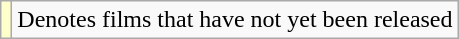<table class="wikitable">
<tr>
<td style="background:#ffc;"></td>
<td>Denotes films that have not yet been released</td>
</tr>
</table>
